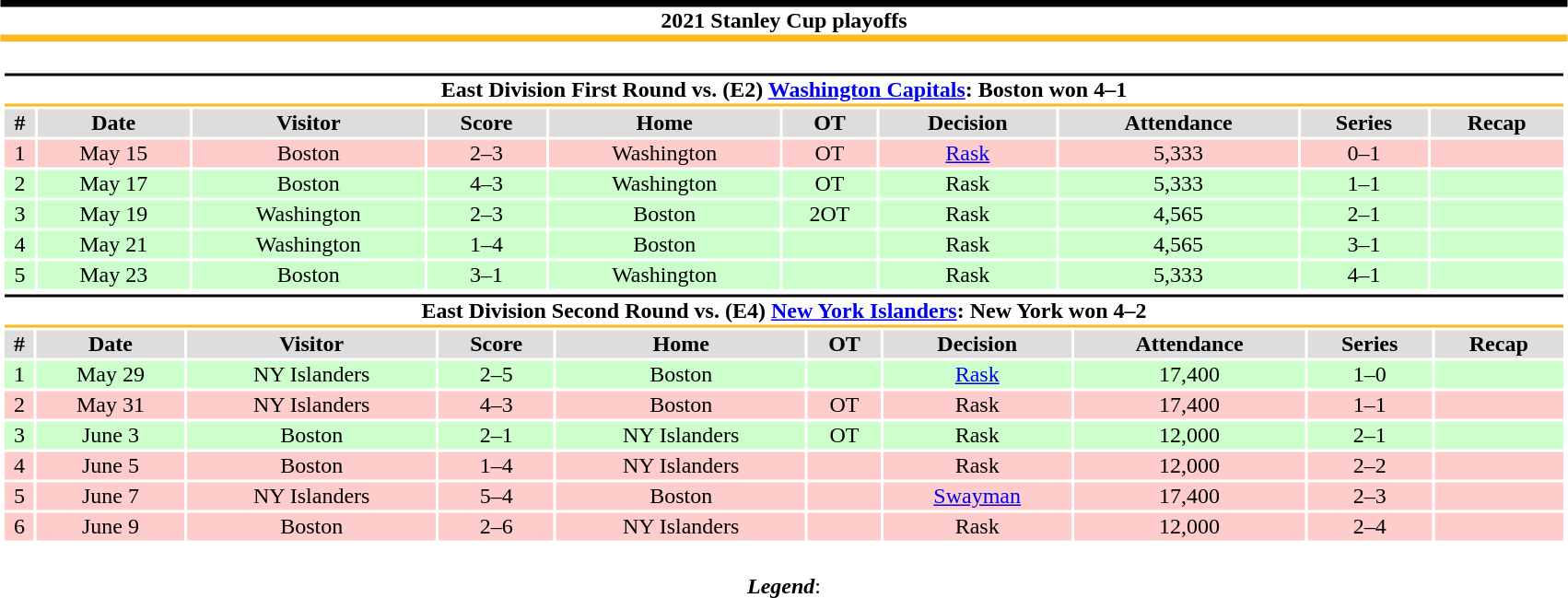<table class="toccolours" style="width:90%; clear:both; margin:1.5em auto; text-align:center;">
<tr>
<th colspan="10" style="background:#FFFFFF; border-top:#010101 5px solid; border-bottom:#FFB81C 5px solid;">2021 Stanley Cup playoffs</th>
</tr>
<tr>
<td colspan="10"><br><table class="toccolours collapsible collapsed" style="width:100%;">
<tr>
<th colspan="10" style="background:#FFFFFF; border-top:#010101 2px solid; border-bottom:#FFB81C 2px solid;">East Division First Round vs. (E2) <a href='#'>Washington Capitals</a>: Boston won 4–1</th>
</tr>
<tr style="background:#ddd;">
<th>#</th>
<th>Date</th>
<th>Visitor</th>
<th>Score</th>
<th>Home</th>
<th>OT</th>
<th>Decision</th>
<th>Attendance</th>
<th>Series</th>
<th>Recap</th>
</tr>
<tr style="background:#fcc;">
<td>1</td>
<td>May 15</td>
<td>Boston</td>
<td>2–3</td>
<td>Washington</td>
<td>OT</td>
<td><a href='#'>Rask</a></td>
<td>5,333</td>
<td>0–1</td>
<td></td>
</tr>
<tr style="background:#cfc;">
<td>2</td>
<td>May 17</td>
<td>Boston</td>
<td>4–3</td>
<td>Washington</td>
<td>OT</td>
<td>Rask</td>
<td>5,333</td>
<td>1–1</td>
<td></td>
</tr>
<tr style="background:#cfc;">
<td>3</td>
<td>May 19</td>
<td>Washington</td>
<td>2–3</td>
<td>Boston</td>
<td>2OT</td>
<td>Rask</td>
<td>4,565</td>
<td>2–1</td>
<td></td>
</tr>
<tr style="background:#cfc;">
<td>4</td>
<td>May 21</td>
<td>Washington</td>
<td>1–4</td>
<td>Boston</td>
<td></td>
<td>Rask</td>
<td>4,565</td>
<td>3–1</td>
<td></td>
</tr>
<tr style="background:#cfc;">
<td>5</td>
<td>May 23</td>
<td>Boston</td>
<td>3–1</td>
<td>Washington</td>
<td></td>
<td>Rask</td>
<td>5,333</td>
<td>4–1</td>
<td></td>
</tr>
</table>
<table class="toccolours collapsible collapsed" style="width:100%;">
<tr>
<th colspan="10" style="background:#FFFFFF; border-top:#010101 2px solid; border-bottom:#FFB81C 2px solid;">East Division Second Round vs. (E4) <a href='#'>New York Islanders</a>: New York won 4–2</th>
</tr>
<tr style="background:#ddd;">
<th>#</th>
<th>Date</th>
<th>Visitor</th>
<th>Score</th>
<th>Home</th>
<th>OT</th>
<th>Decision</th>
<th>Attendance</th>
<th>Series</th>
<th>Recap</th>
</tr>
<tr style="background:#cfc;">
<td>1</td>
<td>May 29</td>
<td>NY Islanders</td>
<td>2–5</td>
<td>Boston</td>
<td></td>
<td><a href='#'>Rask</a></td>
<td>17,400</td>
<td>1–0</td>
<td></td>
</tr>
<tr style="background:#fcc;">
<td>2</td>
<td>May 31</td>
<td>NY Islanders</td>
<td>4–3</td>
<td>Boston</td>
<td>OT</td>
<td>Rask</td>
<td>17,400</td>
<td>1–1</td>
<td></td>
</tr>
<tr style="background:#cfc;">
<td>3</td>
<td>June 3</td>
<td>Boston</td>
<td>2–1</td>
<td>NY Islanders</td>
<td>OT</td>
<td>Rask</td>
<td>12,000</td>
<td>2–1</td>
<td></td>
</tr>
<tr style="background:#fcc;">
<td>4</td>
<td>June 5</td>
<td>Boston</td>
<td>1–4</td>
<td>NY Islanders</td>
<td></td>
<td>Rask</td>
<td>12,000</td>
<td>2–2</td>
<td></td>
</tr>
<tr style="background:#fcc;">
<td>5</td>
<td>June 7</td>
<td>NY Islanders</td>
<td>5–4</td>
<td>Boston</td>
<td></td>
<td><a href='#'>Swayman</a></td>
<td>17,400</td>
<td>2–3</td>
<td></td>
</tr>
<tr style="background:#fcc;">
<td>6</td>
<td>June 9</td>
<td>Boston</td>
<td>2–6</td>
<td>NY Islanders</td>
<td></td>
<td>Rask</td>
<td>12,000</td>
<td>2–4</td>
<td></td>
</tr>
</table>
</td>
</tr>
<tr>
<td colspan="10" style="text-align:center;"><br><strong><em>Legend</em></strong>:

</td>
</tr>
</table>
